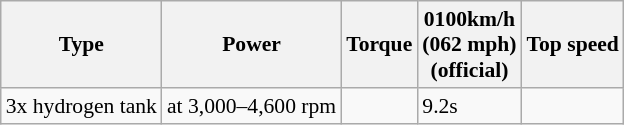<table class="wikitable collapsible" style="text-align:left; font-size:90%;">
<tr>
<th>Type</th>
<th>Power</th>
<th>Torque</th>
<th>0100km/h<br>(062 mph)<br>(official)</th>
<th>Top speed</th>
</tr>
<tr>
<td>3x  hydrogen tank</td>
<td> at 3,000–4,600 rpm</td>
<td></td>
<td>9.2s</td>
<td></td>
</tr>
</table>
